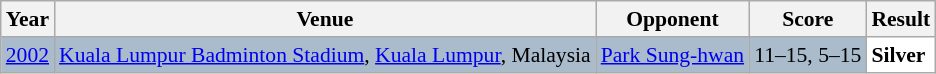<table class="sortable wikitable" style="font-size: 90%;">
<tr>
<th>Year</th>
<th>Venue</th>
<th>Opponent</th>
<th>Score</th>
<th>Result</th>
</tr>
<tr style="background:#AABBCC">
<td align="center"><a href='#'>2002</a></td>
<td align="left"><a href='#'>Kuala Lumpur Badminton Stadium</a>, <a href='#'>Kuala Lumpur</a>, Malaysia</td>
<td align="left"> <a href='#'>Park Sung-hwan</a></td>
<td align="left">11–15, 5–15</td>
<td style="text-align:left; background:white"> <strong>Silver</strong></td>
</tr>
</table>
